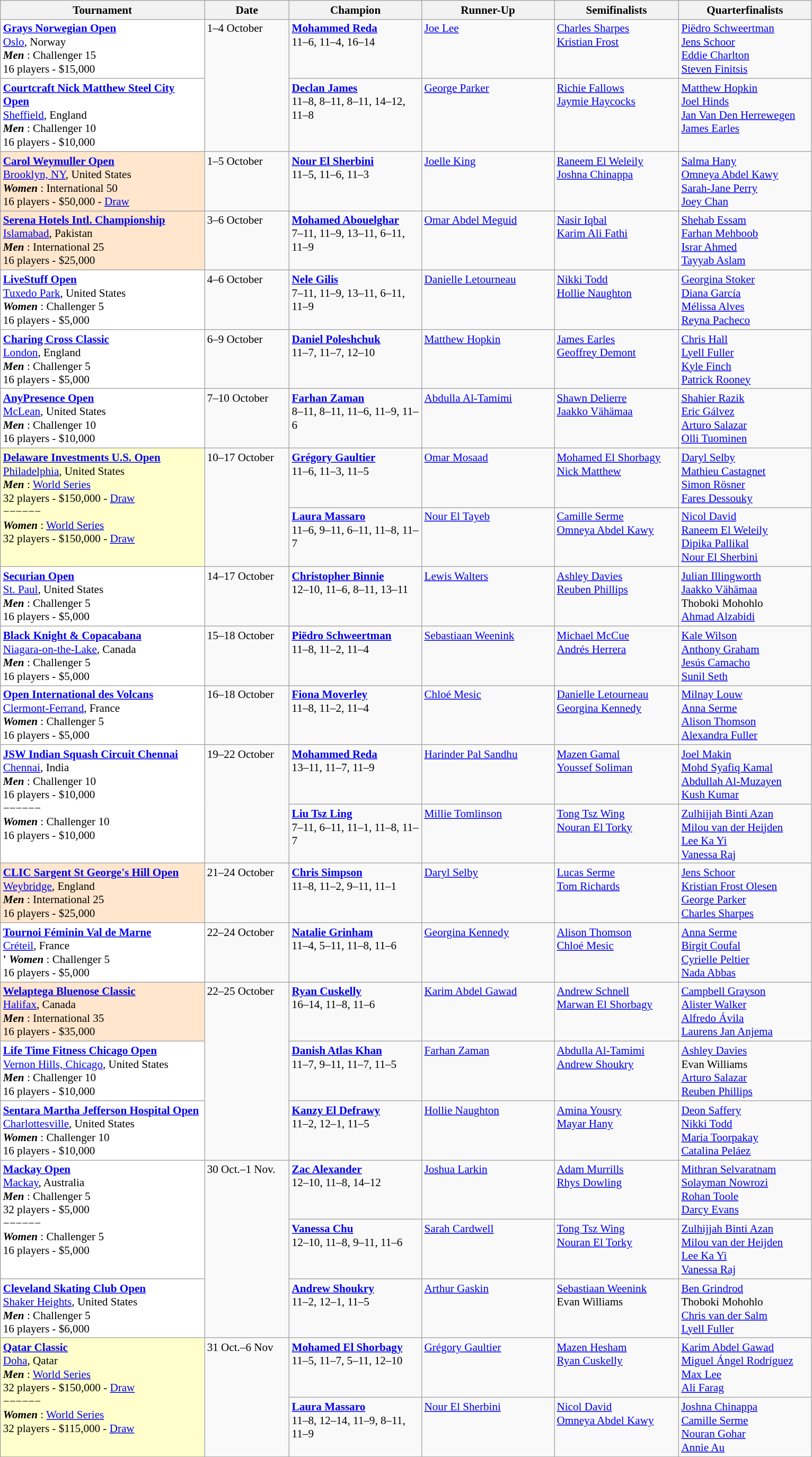<table class="wikitable" style="font-size:88%">
<tr>
<th width=250>Tournament</th>
<th width=100>Date</th>
<th width=160>Champion</th>
<th width=160>Runner-Up</th>
<th width=150>Semifinalists</th>
<th width=160>Quarterfinalists</th>
</tr>
<tr valign=top>
<td style="background:#fff;"><strong><a href='#'>Grays Norwegian Open</a></strong><br> <a href='#'>Oslo</a>, Norway<br><strong> <em>Men</em> </strong>: Challenger 15<br>16 players - $15,000</td>
<td rowspan=2>1–4 October</td>
<td> <strong><a href='#'>Mohammed Reda</a></strong><br>11–6, 11–4, 16–14</td>
<td> <a href='#'>Joe Lee</a></td>
<td> <a href='#'>Charles Sharpes</a><br> <a href='#'>Kristian Frost</a></td>
<td> <a href='#'>Piëdro Schweertman</a><br> <a href='#'>Jens Schoor</a><br> <a href='#'>Eddie Charlton</a><br> <a href='#'>Steven Finitsis</a></td>
</tr>
<tr valign=top>
<td style="background:#fff;"><strong><a href='#'>Courtcraft Nick Matthew  Steel City Open</a></strong><br> <a href='#'>Sheffield</a>, England<br><strong> <em>Men</em> </strong>: Challenger 10<br>16 players - $10,000</td>
<td> <strong><a href='#'>Declan James</a></strong><br>11–8, 8–11, 8–11, 14–12, 11–8</td>
<td> <a href='#'>George Parker</a></td>
<td> <a href='#'>Richie Fallows</a><br> <a href='#'>Jaymie Haycocks</a></td>
<td> <a href='#'>Matthew Hopkin</a><br> <a href='#'>Joel Hinds</a><br> <a href='#'>Jan Van Den Herrewegen</a><br> <a href='#'>James Earles</a></td>
</tr>
<tr valign=top>
<td style="background:#ffe6cc;"><strong><a href='#'>Carol Weymuller Open</a></strong><br> <a href='#'>Brooklyn, NY</a>, United States<br><strong> <em>Women</em> </strong>: International 50<br>16 players - $50,000 - <a href='#'>Draw</a></td>
<td>1–5 October</td>
<td> <strong><a href='#'>Nour El Sherbini</a></strong><br>11–5, 11–6, 11–3</td>
<td> <a href='#'>Joelle King</a></td>
<td> <a href='#'>Raneem El Weleily</a><br> <a href='#'>Joshna Chinappa</a></td>
<td> <a href='#'>Salma Hany</a><br> <a href='#'>Omneya Abdel Kawy</a><br> <a href='#'>Sarah-Jane Perry</a><br> <a href='#'>Joey Chan</a></td>
</tr>
<tr valign=top>
<td style="background:#ffe6cc;"><strong><a href='#'>Serena Hotels  Intl. Championship</a></strong><br> <a href='#'>Islamabad</a>, Pakistan<br><strong> <em>Men</em> </strong>: International 25<br>16 players - $25,000</td>
<td>3–6 October</td>
<td> <strong><a href='#'>Mohamed Abouelghar</a></strong><br>7–11, 11–9, 13–11, 6–11, 11–9</td>
<td> <a href='#'>Omar Abdel Meguid</a></td>
<td> <a href='#'>Nasir Iqbal</a><br> <a href='#'>Karim Ali Fathi</a></td>
<td> <a href='#'>Shehab Essam</a><br> <a href='#'>Farhan Mehboob</a><br> <a href='#'>Israr Ahmed</a><br> <a href='#'>Tayyab Aslam</a></td>
</tr>
<tr valign=top>
<td style="background:#fff;"><strong><a href='#'>LiveStuff Open</a></strong><br> <a href='#'>Tuxedo Park</a>, United States<br><strong> <em>Women</em> </strong>: Challenger 5<br>16 players - $5,000</td>
<td>4–6 October</td>
<td> <strong><a href='#'>Nele Gilis</a></strong><br>7–11, 11–9, 13–11, 6–11, 11–9</td>
<td> <a href='#'>Danielle Letourneau</a></td>
<td> <a href='#'>Nikki Todd</a><br> <a href='#'>Hollie Naughton</a></td>
<td> <a href='#'>Georgina Stoker</a><br> <a href='#'>Diana García</a><br> <a href='#'>Mélissa Alves</a><br> <a href='#'>Reyna Pacheco</a></td>
</tr>
<tr valign=top>
<td style="background:#fff;"><strong><a href='#'> Charing Cross Classic</a></strong><br> <a href='#'>London</a>, England<br><strong> <em>Men</em> </strong>: Challenger 5<br>16 players - $5,000</td>
<td>6–9 October</td>
<td> <strong><a href='#'>Daniel Poleshchuk</a></strong><br>11–7, 11–7, 12–10</td>
<td> <a href='#'>Matthew Hopkin</a></td>
<td> <a href='#'>James Earles</a><br> <a href='#'>Geoffrey Demont</a></td>
<td> <a href='#'>Chris Hall</a><br> <a href='#'>Lyell Fuller</a><br> <a href='#'>Kyle Finch</a><br> <a href='#'>Patrick Rooney</a></td>
</tr>
<tr valign=top>
<td style="background:#fff;"><strong><a href='#'>AnyPresence Open</a></strong><br> <a href='#'>McLean</a>, United States<br><strong> <em>Men</em> </strong>: Challenger 10<br>16 players - $10,000</td>
<td>7–10 October</td>
<td> <strong><a href='#'>Farhan Zaman</a></strong><br>8–11, 8–11, 11–6, 11–9, 11–6</td>
<td> <a href='#'>Abdulla Al-Tamimi</a></td>
<td> <a href='#'>Shawn Delierre</a><br> <a href='#'>Jaakko Vähämaa</a></td>
<td> <a href='#'>Shahier Razik</a><br> <a href='#'>Eric Gálvez</a><br> <a href='#'>Arturo Salazar</a><br> <a href='#'>Olli Tuominen</a></td>
</tr>
<tr valign=top>
<td rowspan=2 style="background:#ffc;"><strong><a href='#'>Delaware Investments U.S. Open</a></strong><br> <a href='#'>Philadelphia</a>, United States<br><strong> <em>Men</em> </strong>: <a href='#'>World Series</a><br>32 players - $150,000 - <a href='#'>Draw</a><br>−−−−−−<br><strong> <em>Women</em> </strong>: <a href='#'>World Series</a><br>32 players - $150,000 - <a href='#'>Draw</a></td>
<td rowspan=2>10–17 October</td>
<td> <strong><a href='#'>Grégory Gaultier</a></strong><br>11–6, 11–3, 11–5</td>
<td> <a href='#'>Omar Mosaad</a></td>
<td> <a href='#'>Mohamed El Shorbagy</a><br> <a href='#'>Nick Matthew</a></td>
<td> <a href='#'>Daryl Selby</a><br> <a href='#'>Mathieu Castagnet</a><br> <a href='#'>Simon Rösner</a><br> <a href='#'>Fares Dessouky</a></td>
</tr>
<tr valign=top>
<td> <strong><a href='#'>Laura Massaro</a></strong><br>11–6, 9–11, 6–11, 11–8, 11–7</td>
<td> <a href='#'>Nour El Tayeb</a></td>
<td> <a href='#'>Camille Serme</a><br> <a href='#'>Omneya Abdel Kawy</a></td>
<td> <a href='#'>Nicol David</a><br> <a href='#'>Raneem El Weleily</a><br> <a href='#'>Dipika Pallikal</a><br> <a href='#'>Nour El Sherbini</a></td>
</tr>
<tr valign=top>
<td style="background:#fff;"><strong><a href='#'>Securian Open</a></strong><br> <a href='#'>St. Paul</a>, United States<br><strong> <em>Men</em> </strong>: Challenger 5<br>16 players - $5,000</td>
<td>14–17 October</td>
<td> <strong><a href='#'>Christopher Binnie</a></strong><br>12–10, 11–6, 8–11, 13–11</td>
<td> <a href='#'>Lewis Walters</a></td>
<td> <a href='#'>Ashley Davies</a><br> <a href='#'>Reuben Phillips</a></td>
<td> <a href='#'>Julian Illingworth</a><br> <a href='#'>Jaakko Vähämaa</a><br> Thoboki Mohohlo<br> <a href='#'>Ahmad Alzabidi</a></td>
</tr>
<tr valign=top>
<td style="background:#fff;"><strong><a href='#'>Black Knight & Copacabana </a></strong><br> <a href='#'>Niagara-on-the-Lake</a>, Canada<br><strong> <em>Men</em> </strong>: Challenger 5<br>16 players - $5,000</td>
<td>15–18 October</td>
<td> <strong><a href='#'>Piëdro Schweertman</a></strong><br>11–8, 11–2, 11–4</td>
<td> <a href='#'>Sebastiaan Weenink</a></td>
<td> <a href='#'>Michael McCue</a><br> <a href='#'>Andrés Herrera</a></td>
<td> <a href='#'>Kale Wilson</a><br> <a href='#'>Anthony Graham</a><br> <a href='#'>Jesús Camacho</a><br> <a href='#'>Sunil Seth</a></td>
</tr>
<tr valign=top>
<td style="background:#fff;"><strong><a href='#'>Open International des Volcans</a></strong><br> <a href='#'>Clermont-Ferrand</a>, France<br><strong> <em>Women</em> </strong>: Challenger 5<br>16 players - $5,000</td>
<td>16–18 October</td>
<td> <strong><a href='#'>Fiona Moverley</a></strong><br>11–8, 11–2, 11–4</td>
<td> <a href='#'>Chloé Mesic</a></td>
<td> <a href='#'>Danielle Letourneau</a><br> <a href='#'>Georgina Kennedy</a></td>
<td> <a href='#'>Milnay Louw</a><br> <a href='#'>Anna Serme</a><br> <a href='#'>Alison Thomson</a><br> <a href='#'>Alexandra Fuller</a></td>
</tr>
<tr valign=top>
<td rowspan=2 style="background:#fff;"><strong><a href='#'>JSW Indian Squash Circuit Chennai</a></strong><br> <a href='#'>Chennai</a>, India<br><strong> <em>Men</em> </strong>: Challenger 10<br>16 players - $10,000<br>−−−−−−<br><strong> <em>Women</em> </strong>: Challenger 10<br>16 players - $10,000</td>
<td rowspan=2>19–22 October</td>
<td> <strong><a href='#'>Mohammed Reda</a></strong><br>13–11, 11–7, 11–9</td>
<td> <a href='#'>Harinder Pal Sandhu</a></td>
<td> <a href='#'>Mazen Gamal</a><br> <a href='#'>Youssef Soliman</a></td>
<td> <a href='#'>Joel Makin</a><br> <a href='#'>Mohd Syafiq Kamal</a><br> <a href='#'>Abdullah Al-Muzayen</a><br> <a href='#'>Kush Kumar</a></td>
</tr>
<tr valign=top>
<td> <strong><a href='#'>Liu Tsz Ling</a></strong><br>7–11, 6–11, 11–1, 11–8, 11–7</td>
<td> <a href='#'>Millie Tomlinson</a></td>
<td> <a href='#'>Tong Tsz Wing</a><br> <a href='#'>Nouran El Torky</a></td>
<td> <a href='#'>Zulhijjah Binti Azan</a><br> <a href='#'>Milou van der Heijden</a><br> <a href='#'>Lee Ka Yi</a><br> <a href='#'>Vanessa Raj</a></td>
</tr>
<tr valign=top>
<td style="background:#ffe6cc;"><strong><a href='#'>CLIC Sargent St George's Hill Open</a></strong><br> <a href='#'>Weybridge</a>, England<br><strong> <em>Men</em> </strong>: International 25<br>16 players - $25,000</td>
<td>21–24 October</td>
<td> <strong><a href='#'>Chris Simpson</a></strong><br>11–8, 11–2, 9–11, 11–1</td>
<td> <a href='#'>Daryl Selby</a></td>
<td> <a href='#'>Lucas Serme</a><br> <a href='#'>Tom Richards</a></td>
<td> <a href='#'>Jens Schoor</a><br> <a href='#'>Kristian Frost Olesen</a><br> <a href='#'>George Parker</a><br> <a href='#'>Charles Sharpes</a></td>
</tr>
<tr valign=top>
<td style="background:#fff;"><strong><a href='#'>Tournoi Féminin Val de Marne</a></strong><br> <a href='#'>Créteil</a>, France<br><strong>' <em>Women</em> </strong>: Challenger 5<br>16 players - $5,000</td>
<td>22–24 October</td>
<td> <strong><a href='#'>Natalie Grinham</a></strong><br>11–4, 5–11, 11–8, 11–6</td>
<td> <a href='#'>Georgina Kennedy</a></td>
<td> <a href='#'>Alison Thomson</a><br> <a href='#'>Chloé Mesic</a></td>
<td> <a href='#'>Anna Serme</a><br> <a href='#'>Birgit Coufal</a><br> <a href='#'>Cyrielle Peltier</a><br> <a href='#'>Nada Abbas</a></td>
</tr>
<tr valign=top>
<td style="background:#ffe6cc;"><strong><a href='#'>Welaptega Bluenose Classic</a></strong><br> <a href='#'>Halifax</a>, Canada<br><strong> <em>Men</em> </strong>: International 35<br>16 players - $35,000</td>
<td rowspan=3>22–25 October</td>
<td> <strong><a href='#'>Ryan Cuskelly</a></strong><br>16–14, 11–8, 11–6</td>
<td> <a href='#'>Karim Abdel Gawad</a></td>
<td> <a href='#'>Andrew Schnell</a><br> <a href='#'>Marwan El Shorbagy</a></td>
<td> <a href='#'>Campbell Grayson</a><br> <a href='#'>Alister Walker</a><br> <a href='#'>Alfredo Ávila</a><br> <a href='#'>Laurens Jan Anjema</a></td>
</tr>
<tr valign=top>
<td style="background:#fff;"><strong><a href='#'>Life Time Fitness Chicago Open</a></strong><br> <a href='#'>Vernon Hills, Chicago</a>, United States<br><strong> <em>Men</em> </strong>: Challenger 10<br>16 players - $10,000</td>
<td> <strong><a href='#'>Danish Atlas Khan</a></strong><br>11–7, 9–11, 11–7, 11–5</td>
<td> <a href='#'>Farhan Zaman</a></td>
<td> <a href='#'>Abdulla Al-Tamimi</a><br> <a href='#'>Andrew Shoukry</a></td>
<td> <a href='#'>Ashley Davies</a><br> Evan Williams<br> <a href='#'>Arturo Salazar</a><br> <a href='#'>Reuben Phillips</a></td>
</tr>
<tr valign=top>
<td style="background:#fff;"><strong><a href='#'>Sentara Martha Jefferson Hospital Open</a></strong><br> <a href='#'>Charlottesville</a>, United States<br><strong> <em>Women</em> </strong>: Challenger 10<br>16 players - $10,000</td>
<td> <strong><a href='#'>Kanzy El Defrawy</a></strong><br>11–2, 12–1, 11–5</td>
<td> <a href='#'>Hollie Naughton</a></td>
<td> <a href='#'>Amina Yousry</a><br> <a href='#'>Mayar Hany</a></td>
<td> <a href='#'>Deon Saffery</a><br> <a href='#'>Nikki Todd</a><br> <a href='#'>Maria Toorpakay</a><br> <a href='#'>Catalina Peláez</a></td>
</tr>
<tr valign=top>
<td rowspan=2 style="background:#fff;"><strong><a href='#'>Mackay Open</a></strong><br> <a href='#'>Mackay</a>, Australia<br><strong> <em>Men</em> </strong>: Challenger 5<br>32 players - $5,000<br>−−−−−−<br><strong> <em>Women</em> </strong>: Challenger 5<br>16 players - $5,000</td>
<td rowspan=3>30 Oct.–1 Nov.</td>
<td> <strong><a href='#'>Zac Alexander</a></strong><br>12–10, 11–8, 14–12</td>
<td> <a href='#'>Joshua Larkin</a></td>
<td> <a href='#'>Adam Murrills</a><br> <a href='#'>Rhys Dowling</a></td>
<td> <a href='#'>Mithran Selvaratnam</a><br> <a href='#'>Solayman Nowrozi</a><br> <a href='#'>Rohan Toole</a><br> <a href='#'>Darcy Evans</a></td>
</tr>
<tr valign=top>
<td> <strong><a href='#'>Vanessa Chu</a></strong><br>12–10, 11–8, 9–11, 11–6</td>
<td> <a href='#'>Sarah Cardwell</a></td>
<td> <a href='#'>Tong Tsz Wing</a><br> <a href='#'>Nouran El Torky</a></td>
<td> <a href='#'>Zulhijjah Binti Azan</a><br> <a href='#'>Milou van der Heijden</a><br> <a href='#'>Lee Ka Yi</a><br> <a href='#'>Vanessa Raj</a></td>
</tr>
<tr valign=top>
<td style="background:#fff;"><strong><a href='#'>Cleveland Skating Club Open</a></strong><br> <a href='#'>Shaker Heights</a>, United States<br><strong> <em>Men</em> </strong>: Challenger 5<br>16 players - $6,000</td>
<td> <strong><a href='#'>Andrew Shoukry</a></strong><br>11–2, 12–1, 11–5</td>
<td> <a href='#'>Arthur Gaskin</a></td>
<td> <a href='#'>Sebastiaan Weenink</a><br> Evan Williams</td>
<td> <a href='#'>Ben Grindrod</a><br> Thoboki Mohohlo<br> <a href='#'>Chris van der Salm</a><br> <a href='#'>Lyell Fuller</a></td>
</tr>
<tr valign=top>
<td rowspan=2 style="background:#ffc;"><strong><a href='#'>Qatar Classic</a></strong><br> <a href='#'>Doha</a>, Qatar<br><strong> <em>Men</em> </strong>: <a href='#'>World Series</a><br>32 players - $150,000 - <a href='#'>Draw</a><br>−−−−−−<br><strong> <em>Women</em> </strong>: <a href='#'>World Series</a><br>32 players - $115,000 - <a href='#'>Draw</a></td>
<td rowspan=2>31 Oct.–6 Nov</td>
<td> <strong><a href='#'>Mohamed El Shorbagy</a></strong><br>11–5, 11–7, 5–11, 12–10</td>
<td> <a href='#'>Grégory Gaultier</a></td>
<td> <a href='#'>Mazen Hesham</a><br> <a href='#'>Ryan Cuskelly</a></td>
<td> <a href='#'>Karim Abdel Gawad</a><br> <a href='#'>Miguel Ángel Rodríguez</a><br> <a href='#'>Max Lee</a><br> <a href='#'>Ali Farag</a></td>
</tr>
<tr valign=top>
<td> <strong><a href='#'>Laura Massaro</a></strong><br>11–8, 12–14, 11–9, 8–11, 11–9</td>
<td> <a href='#'>Nour El Sherbini</a></td>
<td> <a href='#'>Nicol David</a><br> <a href='#'>Omneya Abdel Kawy</a></td>
<td> <a href='#'>Joshna Chinappa</a><br> <a href='#'>Camille Serme</a><br> <a href='#'>Nouran Gohar</a><br> <a href='#'>Annie Au</a></td>
</tr>
</table>
